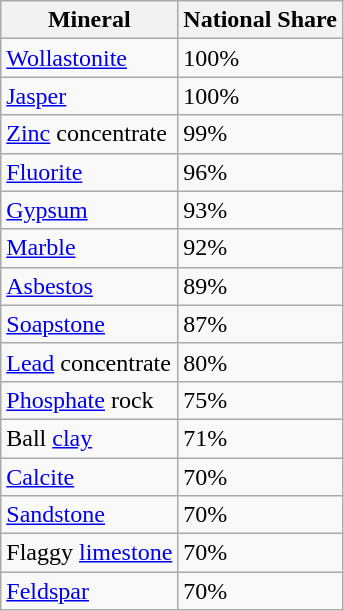<table class="wikitable">
<tr>
<th>Mineral</th>
<th>National Share</th>
</tr>
<tr>
<td><a href='#'>Wollastonite</a></td>
<td>100%</td>
</tr>
<tr>
<td><a href='#'>Jasper</a></td>
<td>100%</td>
</tr>
<tr>
<td><a href='#'>Zinc</a> concentrate</td>
<td>99%</td>
</tr>
<tr>
<td><a href='#'>Fluorite</a></td>
<td>96%</td>
</tr>
<tr>
<td><a href='#'>Gypsum</a></td>
<td>93%</td>
</tr>
<tr>
<td><a href='#'>Marble</a></td>
<td>92%</td>
</tr>
<tr>
<td><a href='#'>Asbestos</a></td>
<td>89%</td>
</tr>
<tr>
<td><a href='#'>Soapstone</a></td>
<td>87%</td>
</tr>
<tr>
<td><a href='#'>Lead</a> concentrate</td>
<td>80%</td>
</tr>
<tr>
<td><a href='#'>Phosphate</a> rock</td>
<td>75%</td>
</tr>
<tr>
<td>Ball <a href='#'>clay</a></td>
<td>71%</td>
</tr>
<tr>
<td><a href='#'>Calcite</a></td>
<td>70%</td>
</tr>
<tr>
<td><a href='#'>Sandstone</a></td>
<td>70%</td>
</tr>
<tr>
<td>Flaggy <a href='#'>limestone</a></td>
<td>70%</td>
</tr>
<tr>
<td><a href='#'>Feldspar</a></td>
<td>70%</td>
</tr>
</table>
